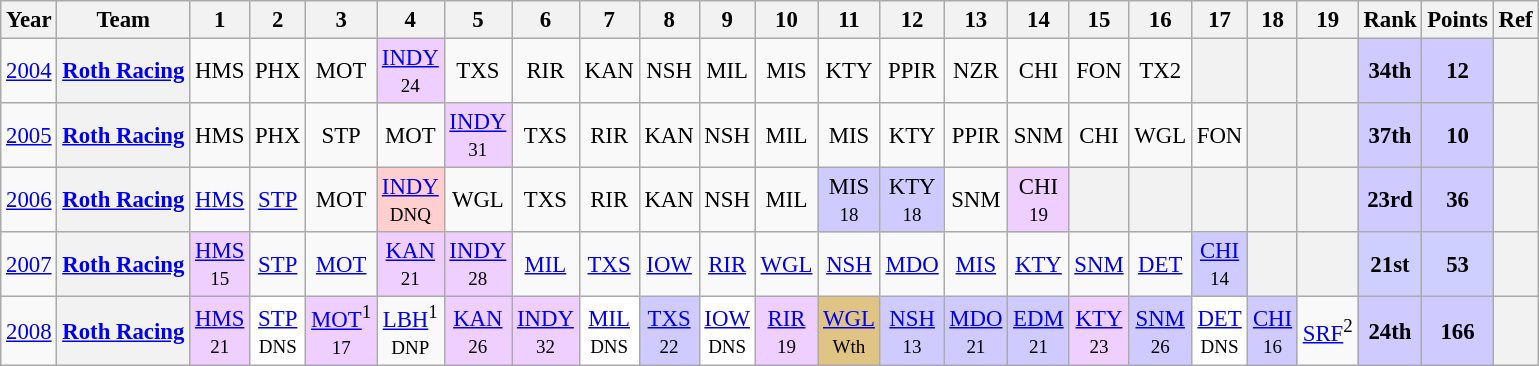<table class="wikitable" style="text-align:center; font-size:95%">
<tr>
<th>Year</th>
<th>Team</th>
<th>1</th>
<th>2</th>
<th>3</th>
<th>4</th>
<th>5</th>
<th>6</th>
<th>7</th>
<th>8</th>
<th>9</th>
<th>10</th>
<th>11</th>
<th>12</th>
<th>13</th>
<th>14</th>
<th>15</th>
<th>16</th>
<th>17</th>
<th>18</th>
<th>19</th>
<th>Rank</th>
<th>Points</th>
<th>Ref</th>
</tr>
<tr>
<td><a href='#'>2004</a></td>
<th><a href='#'>Roth Racing</a></th>
<td>HMS</td>
<td>PHX</td>
<td>MOT</td>
<td style="background:#EFCFFF;"><a href='#'>INDY</a><br><small>24</small></td>
<td>TXS</td>
<td>RIR</td>
<td>KAN</td>
<td>NSH</td>
<td>MIL</td>
<td>MIS</td>
<td>KTY</td>
<td>PPIR</td>
<td>NZR</td>
<td>CHI</td>
<td>FON</td>
<td>TX2</td>
<th></th>
<th></th>
<th></th>
<th style="background:#CFCAFF;"><strong>34th</strong></th>
<th style="background:#CFCAFF;"><strong>12</strong></th>
<th></th>
</tr>
<tr>
<td><a href='#'>2005</a></td>
<th><a href='#'>Roth Racing</a></th>
<td>HMS</td>
<td>PHX</td>
<td>STP</td>
<td>MOT</td>
<td style="background:#EFCFFF;"><a href='#'>INDY</a><br><small>31</small></td>
<td>TXS</td>
<td>RIR</td>
<td>KAN</td>
<td>NSH</td>
<td>MIL</td>
<td>MIS</td>
<td>KTY</td>
<td>PPIR</td>
<td>SNM</td>
<td>CHI</td>
<td>WGL</td>
<td>FON</td>
<th></th>
<th></th>
<th style="background:#CFCAFF;"><strong>37th</strong></th>
<th style="background:#CFCAFF;"><strong>10</strong></th>
<th></th>
</tr>
<tr>
<td><a href='#'>2006</a></td>
<th><a href='#'>Roth Racing</a></th>
<td><a href='#'>HMS</a></td>
<td><a href='#'>STP</a></td>
<td>MOT<br><small></small></td>
<td style="background:#FFCFCF;"><a href='#'>INDY</a><br><small>DNQ</small></td>
<td>WGL<br><small></small></td>
<td>TXS<br><small></small></td>
<td>RIR<br><small></small></td>
<td>KAN<br><small></small></td>
<td>NSH<br><small></small></td>
<td>MIL<br><small></small></td>
<td style="background:#CFCAFF;">MIS<br><small>18</small></td>
<td style="background:#CFCAFF;">KTY<br><small>18</small></td>
<td>SNM<br><small></small></td>
<td style="background:#EFCFFF;">CHI<br><small>19</small></td>
<th></th>
<th></th>
<th></th>
<th></th>
<th></th>
<th style="background:#CFCAFF;"><strong>23rd</strong></th>
<th style="background:#CFCAFF;"><strong>36</strong></th>
<th></th>
</tr>
<tr>
<td><a href='#'>2007</a></td>
<th><a href='#'>Roth Racing</a></th>
<td style="background:#EFCFFF;"><a href='#'>HMS</a><br><small>15</small></td>
<td><a href='#'>STP</a><br><small></small></td>
<td><a href='#'>MOT</a><br><small></small></td>
<td style="background:#EFCFFF;"><a href='#'>KAN</a><br><small>21</small></td>
<td style="background:#EFCFFF;"><a href='#'>INDY</a><br><small>28</small></td>
<td><a href='#'>MIL</a><br><small></small></td>
<td><a href='#'>TXS</a><br><small></small></td>
<td><a href='#'>IOW</a><br><small></small></td>
<td><a href='#'>RIR</a><br><small></small></td>
<td><a href='#'>WGL</a><br><small></small></td>
<td><a href='#'>NSH</a><br><small></small></td>
<td><a href='#'>MDO</a><br><small></small></td>
<td><a href='#'>MIS</a><br><small></small></td>
<td><a href='#'>KTY</a><br><small></small></td>
<td><a href='#'>SNM</a><br><small></small></td>
<td><a href='#'>DET</a><br><small></small></td>
<td style="background:#CFCAFF;"><a href='#'>CHI</a><br><small>14</small></td>
<th></th>
<th></th>
<th style="background:#CFCFFF;"><strong>21st</strong></th>
<th style="background:#CFCFFF;"><strong>53</strong></th>
<th></th>
</tr>
<tr>
<td><a href='#'>2008</a></td>
<th><a href='#'>Roth Racing</a></th>
<td style="background:#EFCFFF;"><a href='#'>HMS</a><br><small>21</small></td>
<td style="background:#FFFFFF;"><a href='#'>STP</a><br><small>DNS</small></td>
<td style="background:#EFCFFF;"><a href='#'>MOT</a><sup>1</sup><br><small>17</small></td>
<td><a href='#'>LBH</a><sup>1</sup><br><small>DNP</small></td>
<td style="background:#EFCFFF;"><a href='#'>KAN</a><br><small>26</small></td>
<td style="background:#EFCFFF;"><a href='#'>INDY</a><br><small>32</small></td>
<td style="background:#FFFFFF;"><a href='#'>MIL</a><br><small>DNS</small></td>
<td style="background:#CFCAFF;"><a href='#'>TXS</a><br><small>22</small></td>
<td style="background:#FFFFFF;"><a href='#'>IOW</a><br><small>DNS</small></td>
<td style="background:#EFCFFF;"><a href='#'>RIR</a><br><small>19</small></td>
<td style="background:#DFC484;"><a href='#'>WGL</a><br><small>Wth</small></td>
<td style="background:#CFCAFF;"><a href='#'>NSH</a><br><small>13</small></td>
<td style="background:#CFCAFF;"><a href='#'>MDO</a><br><small>21</small></td>
<td style="background:#CFCAFF;"><a href='#'>EDM</a><br><small>21</small></td>
<td style="background:#EFCFFF;"><a href='#'>KTY</a><br><small>23</small></td>
<td style="background:#CFCAFF;"><a href='#'>SNM</a><br><small>26</small></td>
<td style="background:#FFFFFF;"><a href='#'>DET</a><br><small>DNS</small></td>
<td style="background:#CFCAFF;"><a href='#'>CHI</a><br><small>16</small></td>
<td><a href='#'>SRF</a><sup>2</sup></td>
<th style="background:#CFCAFF;"><strong>24th</strong></th>
<th style="background:#CFCAFF;"><strong>166</strong></th>
<th></th>
</tr>
</table>
